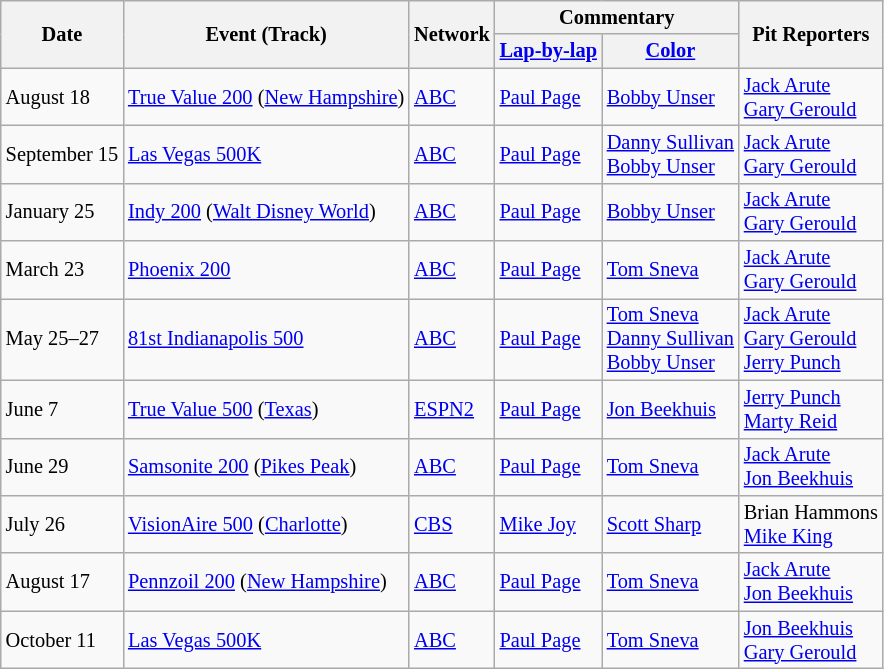<table class="wikitable" style="font-size: 85%;">
<tr>
<th rowspan=2>Date</th>
<th rowspan=2>Event (Track)</th>
<th rowspan=2>Network</th>
<th colspan=2>Commentary</th>
<th rowspan=2>Pit Reporters</th>
</tr>
<tr>
<th><a href='#'>Lap-by-lap</a></th>
<th><a href='#'>Color</a></th>
</tr>
<tr>
<td>August 18</td>
<td><a href='#'>True Value 200</a> (<a href='#'>New Hampshire</a>)</td>
<td><a href='#'>ABC</a></td>
<td><a href='#'>Paul Page</a></td>
<td><a href='#'>Bobby Unser</a></td>
<td><a href='#'>Jack Arute</a><br><a href='#'>Gary Gerould</a></td>
</tr>
<tr>
<td>September 15</td>
<td><a href='#'>Las Vegas 500K</a></td>
<td><a href='#'>ABC</a></td>
<td><a href='#'>Paul Page</a></td>
<td><a href='#'>Danny Sullivan</a><br><a href='#'>Bobby Unser</a></td>
<td><a href='#'>Jack Arute</a><br><a href='#'>Gary Gerould</a></td>
</tr>
<tr>
<td>January 25</td>
<td><a href='#'>Indy 200</a> (<a href='#'>Walt Disney World</a>)</td>
<td><a href='#'>ABC</a></td>
<td><a href='#'>Paul Page</a></td>
<td><a href='#'>Bobby Unser</a></td>
<td><a href='#'>Jack Arute</a><br><a href='#'>Gary Gerould</a></td>
</tr>
<tr>
<td>March 23</td>
<td><a href='#'>Phoenix 200</a></td>
<td><a href='#'>ABC</a></td>
<td><a href='#'>Paul Page</a></td>
<td><a href='#'>Tom Sneva</a></td>
<td><a href='#'>Jack Arute</a><br><a href='#'>Gary Gerould</a></td>
</tr>
<tr>
<td>May 25–27</td>
<td><a href='#'>81st Indianapolis 500</a></td>
<td><a href='#'>ABC</a></td>
<td><a href='#'>Paul Page</a></td>
<td><a href='#'>Tom Sneva</a><br><a href='#'>Danny Sullivan</a><br><a href='#'>Bobby Unser</a></td>
<td><a href='#'>Jack Arute</a><br><a href='#'>Gary Gerould</a><br><a href='#'>Jerry Punch</a></td>
</tr>
<tr>
<td>June 7</td>
<td><a href='#'>True Value 500</a> (<a href='#'>Texas</a>)</td>
<td><a href='#'>ESPN2</a></td>
<td><a href='#'>Paul Page</a></td>
<td><a href='#'>Jon Beekhuis</a></td>
<td><a href='#'>Jerry Punch</a><br><a href='#'>Marty Reid</a></td>
</tr>
<tr>
<td>June 29</td>
<td><a href='#'>Samsonite 200</a> (<a href='#'>Pikes Peak</a>)</td>
<td><a href='#'>ABC</a></td>
<td><a href='#'>Paul Page</a></td>
<td><a href='#'>Tom Sneva</a></td>
<td><a href='#'>Jack Arute</a><br><a href='#'>Jon Beekhuis</a></td>
</tr>
<tr>
<td>July 26</td>
<td><a href='#'>VisionAire 500</a> (<a href='#'>Charlotte</a>)</td>
<td><a href='#'>CBS</a></td>
<td><a href='#'>Mike Joy</a></td>
<td><a href='#'>Scott Sharp</a></td>
<td>Brian Hammons<br><a href='#'>Mike King</a></td>
</tr>
<tr>
<td>August 17</td>
<td><a href='#'>Pennzoil 200</a> (<a href='#'>New Hampshire</a>)</td>
<td><a href='#'>ABC</a></td>
<td><a href='#'>Paul Page</a></td>
<td><a href='#'>Tom Sneva</a></td>
<td><a href='#'>Jack Arute</a><br><a href='#'>Jon Beekhuis</a></td>
</tr>
<tr>
<td>October 11</td>
<td><a href='#'>Las Vegas 500K</a></td>
<td><a href='#'>ABC</a></td>
<td><a href='#'>Paul Page</a></td>
<td><a href='#'>Tom Sneva</a></td>
<td><a href='#'>Jon Beekhuis</a><br><a href='#'>Gary Gerould</a></td>
</tr>
</table>
